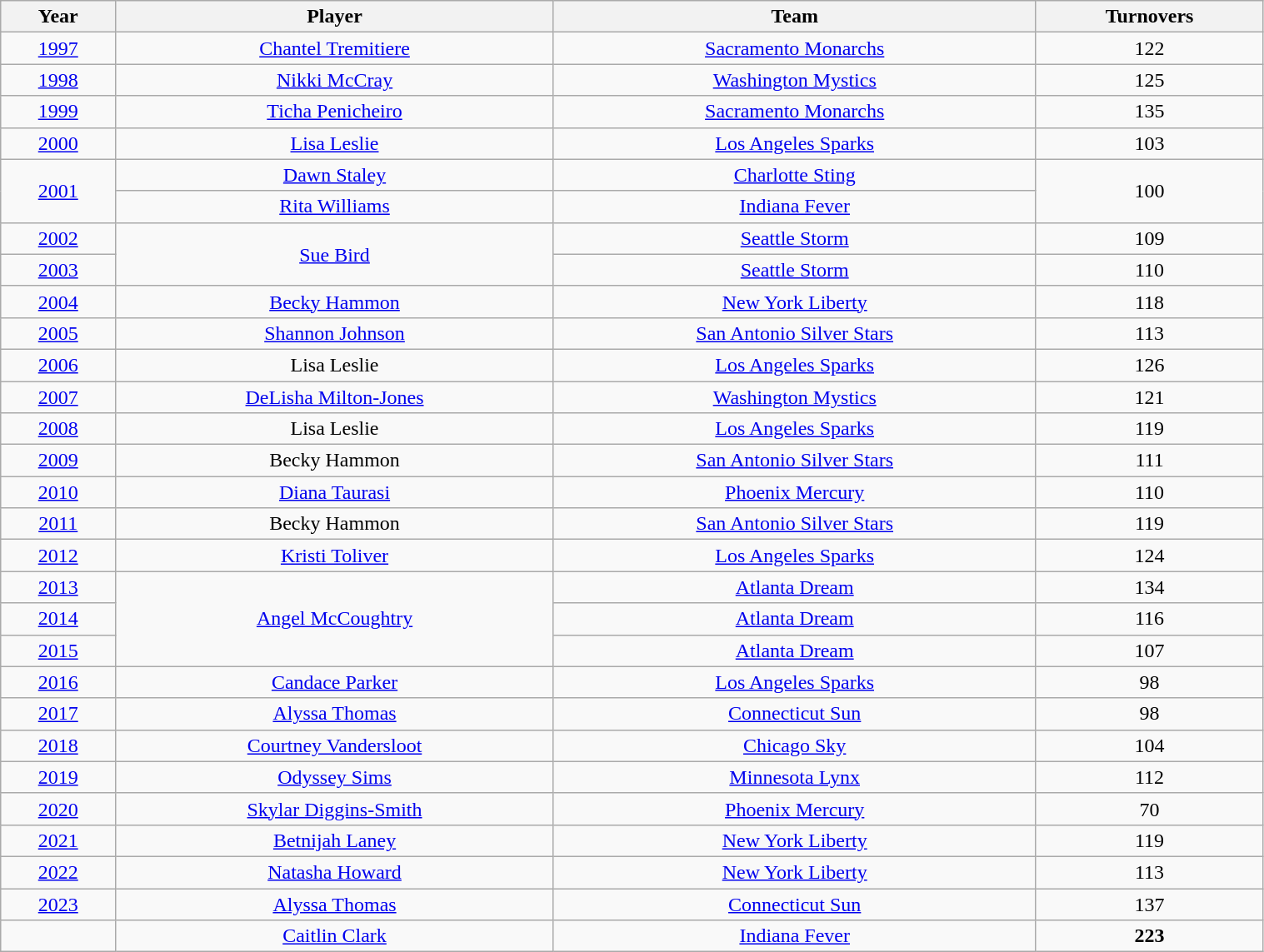<table class="wikitable sortable" style="width: 80%; text-align:center">
<tr>
<th>Year</th>
<th>Player</th>
<th>Team</th>
<th>Turnovers</th>
</tr>
<tr>
<td><a href='#'>1997</a></td>
<td><a href='#'>Chantel Tremitiere</a></td>
<td><a href='#'>Sacramento Monarchs</a></td>
<td>122</td>
</tr>
<tr>
<td><a href='#'>1998</a></td>
<td><a href='#'>Nikki McCray</a></td>
<td><a href='#'>Washington Mystics</a></td>
<td>125</td>
</tr>
<tr>
<td><a href='#'>1999</a></td>
<td><a href='#'>Ticha Penicheiro</a></td>
<td><a href='#'>Sacramento Monarchs</a></td>
<td>135</td>
</tr>
<tr>
<td><a href='#'>2000</a></td>
<td><a href='#'>Lisa Leslie</a></td>
<td><a href='#'>Los Angeles Sparks</a></td>
<td>103</td>
</tr>
<tr>
<td rowspan=2><a href='#'>2001</a></td>
<td><a href='#'>Dawn Staley</a></td>
<td><a href='#'>Charlotte Sting</a></td>
<td rowspan=2>100</td>
</tr>
<tr>
<td><a href='#'>Rita Williams</a></td>
<td><a href='#'>Indiana Fever</a></td>
</tr>
<tr>
<td><a href='#'>2002</a></td>
<td rowspan=2><a href='#'>Sue Bird</a></td>
<td><a href='#'>Seattle Storm</a></td>
<td>109</td>
</tr>
<tr>
<td><a href='#'>2003</a></td>
<td><a href='#'>Seattle Storm</a></td>
<td>110</td>
</tr>
<tr>
<td><a href='#'>2004</a></td>
<td><a href='#'>Becky Hammon</a></td>
<td><a href='#'>New York Liberty</a></td>
<td>118</td>
</tr>
<tr>
<td><a href='#'>2005</a></td>
<td><a href='#'>Shannon Johnson</a></td>
<td><a href='#'>San Antonio Silver Stars</a></td>
<td>113</td>
</tr>
<tr>
<td><a href='#'>2006</a></td>
<td>Lisa Leslie</td>
<td><a href='#'>Los Angeles Sparks</a></td>
<td>126</td>
</tr>
<tr>
<td><a href='#'>2007</a></td>
<td><a href='#'>DeLisha Milton-Jones</a></td>
<td><a href='#'>Washington Mystics</a></td>
<td>121</td>
</tr>
<tr>
<td><a href='#'>2008</a></td>
<td>Lisa Leslie</td>
<td><a href='#'>Los Angeles Sparks</a></td>
<td>119</td>
</tr>
<tr>
<td><a href='#'>2009</a></td>
<td>Becky Hammon</td>
<td><a href='#'>San Antonio Silver Stars</a></td>
<td>111</td>
</tr>
<tr>
<td><a href='#'>2010</a></td>
<td><a href='#'>Diana Taurasi</a></td>
<td><a href='#'>Phoenix Mercury</a></td>
<td>110</td>
</tr>
<tr>
<td><a href='#'>2011</a></td>
<td>Becky Hammon</td>
<td><a href='#'>San Antonio Silver Stars</a></td>
<td>119</td>
</tr>
<tr>
<td><a href='#'>2012</a></td>
<td><a href='#'>Kristi Toliver</a></td>
<td><a href='#'>Los Angeles Sparks</a></td>
<td>124</td>
</tr>
<tr>
<td><a href='#'>2013</a></td>
<td rowspan=3><a href='#'>Angel McCoughtry</a></td>
<td><a href='#'>Atlanta Dream</a></td>
<td>134</td>
</tr>
<tr>
<td><a href='#'>2014</a></td>
<td><a href='#'>Atlanta Dream</a></td>
<td>116</td>
</tr>
<tr>
<td><a href='#'>2015</a></td>
<td><a href='#'>Atlanta Dream</a></td>
<td>107</td>
</tr>
<tr>
<td><a href='#'>2016</a></td>
<td><a href='#'>Candace Parker</a></td>
<td><a href='#'>Los Angeles Sparks</a></td>
<td>98</td>
</tr>
<tr>
<td><a href='#'>2017</a></td>
<td><a href='#'>Alyssa Thomas</a></td>
<td><a href='#'>Connecticut Sun</a></td>
<td>98</td>
</tr>
<tr>
<td><a href='#'>2018</a></td>
<td><a href='#'>Courtney Vandersloot</a></td>
<td><a href='#'>Chicago Sky</a></td>
<td>104</td>
</tr>
<tr>
<td><a href='#'>2019</a></td>
<td><a href='#'>Odyssey Sims</a></td>
<td><a href='#'>Minnesota Lynx</a></td>
<td>112</td>
</tr>
<tr>
<td><a href='#'>2020</a></td>
<td><a href='#'>Skylar Diggins-Smith</a></td>
<td><a href='#'>Phoenix Mercury</a></td>
<td>70</td>
</tr>
<tr>
<td><a href='#'>2021</a></td>
<td><a href='#'>Betnijah Laney</a></td>
<td><a href='#'>New York Liberty</a></td>
<td>119</td>
</tr>
<tr>
<td><a href='#'>2022</a></td>
<td><a href='#'>Natasha Howard</a></td>
<td><a href='#'>New York Liberty</a></td>
<td>113</td>
</tr>
<tr>
<td><a href='#'>2023</a></td>
<td><a href='#'>Alyssa Thomas</a></td>
<td><a href='#'>Connecticut Sun</a></td>
<td>137</td>
</tr>
<tr>
<td></td>
<td><a href='#'>Caitlin Clark</a></td>
<td><a href='#'>Indiana Fever</a></td>
<td><strong>223</strong></td>
</tr>
</table>
